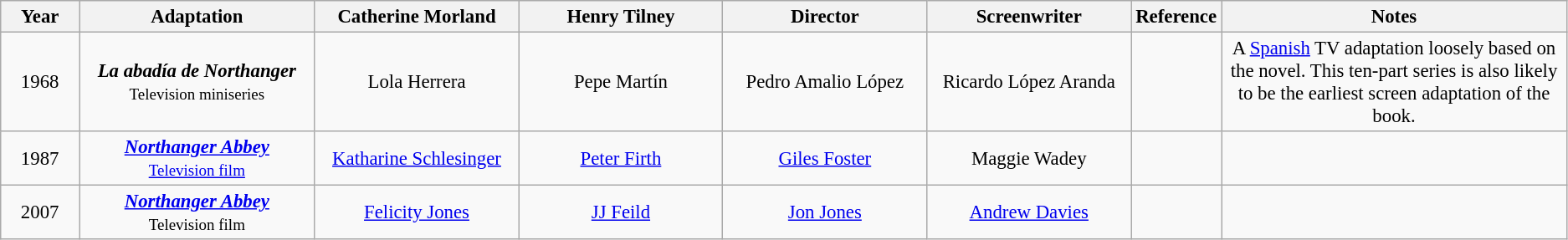<table class="wikitable" style="font-size:95%">
<tr style="text-align:center;">
<th>Year</th>
<th>Adaptation</th>
<th>Catherine Morland</th>
<th>Henry Tilney</th>
<th>Director</th>
<th>Screenwriter</th>
<th>Reference</th>
<th>Notes</th>
</tr>
<tr style="text-align:center;">
<td style="width:5%;">1968</td>
<td style="width:15%;"><strong><em>La abadía de Northanger</em></strong><br><small>Television miniseries</small></td>
<td style="width:13%;">Lola Herrera</td>
<td style="width:13%;">Pepe Martín</td>
<td style="width:13%;">Pedro Amalio López</td>
<td style="width:13%;">Ricardo López Aranda</td>
<td style="width:5%;"></td>
<td style="width:22%;">A <a href='#'>Spanish</a> TV adaptation loosely based on the novel. This ten-part series is also likely to be the earliest screen adaptation of the book.</td>
</tr>
<tr style="text-align:center;">
<td style="width:5%;">1987</td>
<td style="width:15%;"><strong><em><a href='#'>Northanger Abbey</a></em></strong><br><small><a href='#'>Television film</a></small></td>
<td style="width:13%;"><a href='#'>Katharine Schlesinger</a></td>
<td style="width:13%;"><a href='#'>Peter Firth</a></td>
<td style="width:13%;"><a href='#'>Giles Foster</a></td>
<td style="width:13%;">Maggie Wadey</td>
<td style="width:5%;"></td>
<td style="width:22%;"></td>
</tr>
<tr style="text-align:center;">
<td>2007</td>
<td><strong><em><a href='#'>Northanger Abbey</a></em></strong><br><small>Television film</small></td>
<td><a href='#'>Felicity Jones</a></td>
<td><a href='#'>JJ Feild</a></td>
<td><a href='#'>Jon Jones</a></td>
<td><a href='#'>Andrew Davies</a></td>
<td></td>
<td></td>
</tr>
</table>
